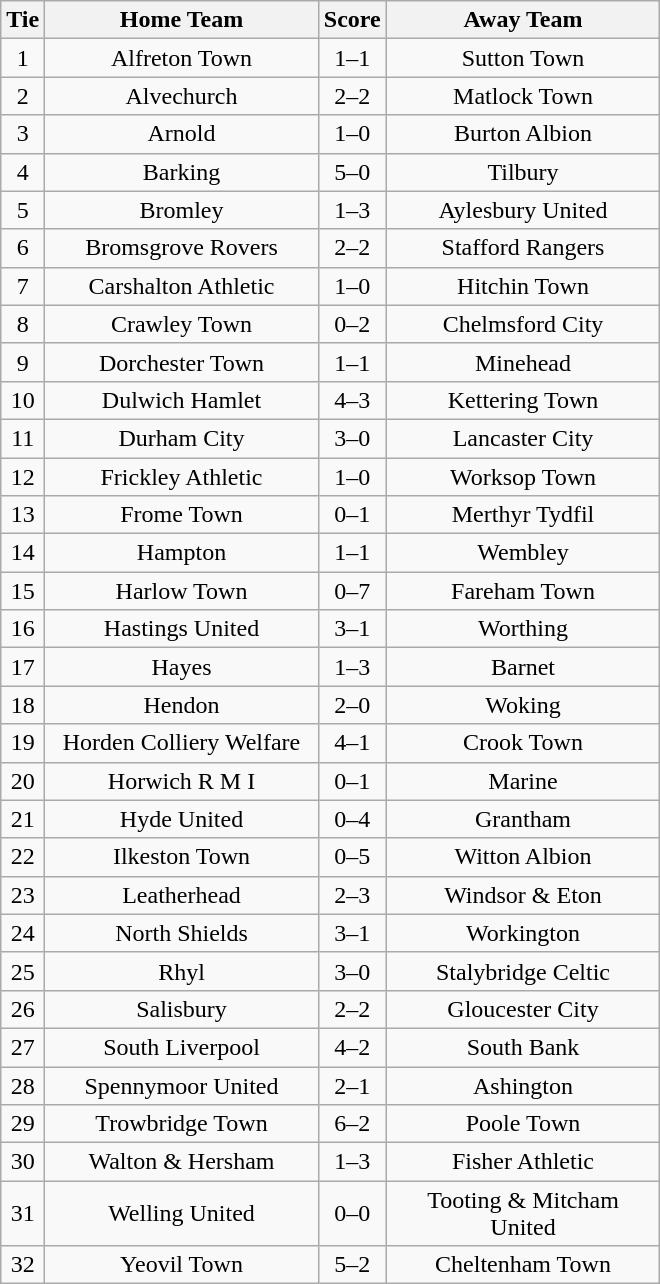<table class="wikitable" style="text-align:center;">
<tr>
<th width=20>Tie</th>
<th width=175>Home Team</th>
<th width=20>Score</th>
<th width=175>Away Team</th>
</tr>
<tr>
<td>1</td>
<td>Alfreton Town</td>
<td>1–1</td>
<td>Sutton Town</td>
</tr>
<tr>
<td>2</td>
<td>Alvechurch</td>
<td>2–2</td>
<td>Matlock Town</td>
</tr>
<tr>
<td>3</td>
<td>Arnold</td>
<td>1–0</td>
<td>Burton Albion</td>
</tr>
<tr>
<td>4</td>
<td>Barking</td>
<td>5–0</td>
<td>Tilbury</td>
</tr>
<tr>
<td>5</td>
<td>Bromley</td>
<td>1–3</td>
<td>Aylesbury United</td>
</tr>
<tr>
<td>6</td>
<td>Bromsgrove Rovers</td>
<td>2–2</td>
<td>Stafford Rangers</td>
</tr>
<tr>
<td>7</td>
<td>Carshalton Athletic</td>
<td>1–0</td>
<td>Hitchin Town</td>
</tr>
<tr>
<td>8</td>
<td>Crawley Town</td>
<td>0–2</td>
<td>Chelmsford City</td>
</tr>
<tr>
<td>9</td>
<td>Dorchester Town</td>
<td>1–1</td>
<td>Minehead</td>
</tr>
<tr>
<td>10</td>
<td>Dulwich Hamlet</td>
<td>4–3</td>
<td>Kettering Town</td>
</tr>
<tr>
<td>11</td>
<td>Durham City</td>
<td>3–0</td>
<td>Lancaster City</td>
</tr>
<tr>
<td>12</td>
<td>Frickley Athletic</td>
<td>1–0</td>
<td>Worksop Town</td>
</tr>
<tr>
<td>13</td>
<td>Frome Town</td>
<td>0–1</td>
<td>Merthyr Tydfil</td>
</tr>
<tr>
<td>14</td>
<td>Hampton</td>
<td>1–1</td>
<td>Wembley</td>
</tr>
<tr>
<td>15</td>
<td>Harlow Town</td>
<td>0–7</td>
<td>Fareham Town</td>
</tr>
<tr>
<td>16</td>
<td>Hastings United</td>
<td>3–1</td>
<td>Worthing</td>
</tr>
<tr>
<td>17</td>
<td>Hayes</td>
<td>1–3</td>
<td>Barnet</td>
</tr>
<tr>
<td>18</td>
<td>Hendon</td>
<td>2–0</td>
<td>Woking</td>
</tr>
<tr>
<td>19</td>
<td>Horden Colliery Welfare</td>
<td>4–1</td>
<td>Crook Town</td>
</tr>
<tr>
<td>20</td>
<td>Horwich R M I</td>
<td>0–1</td>
<td>Marine</td>
</tr>
<tr>
<td>21</td>
<td>Hyde United</td>
<td>0–4</td>
<td>Grantham</td>
</tr>
<tr>
<td>22</td>
<td>Ilkeston Town</td>
<td>0–5</td>
<td>Witton Albion</td>
</tr>
<tr>
<td>23</td>
<td>Leatherhead</td>
<td>2–3</td>
<td>Windsor & Eton</td>
</tr>
<tr>
<td>24</td>
<td>North Shields</td>
<td>3–1</td>
<td>Workington</td>
</tr>
<tr>
<td>25</td>
<td>Rhyl</td>
<td>3–0</td>
<td>Stalybridge Celtic</td>
</tr>
<tr>
<td>26</td>
<td>Salisbury</td>
<td>2–2</td>
<td>Gloucester City</td>
</tr>
<tr>
<td>27</td>
<td>South Liverpool</td>
<td>4–2</td>
<td>South Bank</td>
</tr>
<tr>
<td>28</td>
<td>Spennymoor United</td>
<td>2–1</td>
<td>Ashington</td>
</tr>
<tr>
<td>29</td>
<td>Trowbridge Town</td>
<td>6–2</td>
<td>Poole Town</td>
</tr>
<tr>
<td>30</td>
<td>Walton & Hersham</td>
<td>1–3</td>
<td>Fisher Athletic</td>
</tr>
<tr>
<td>31</td>
<td>Welling United</td>
<td>0–0</td>
<td>Tooting & Mitcham United</td>
</tr>
<tr>
<td>32</td>
<td>Yeovil Town</td>
<td>5–2</td>
<td>Cheltenham Town</td>
</tr>
</table>
